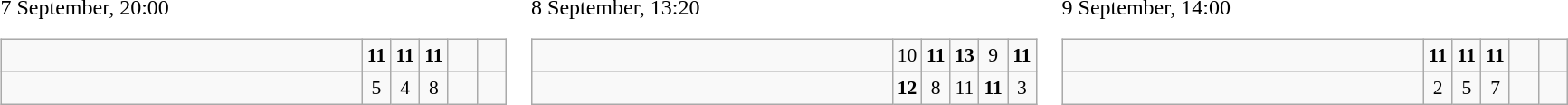<table>
<tr>
<td>7 September, 20:00<br><table class="wikitable" style="text-align:center; font-size:90%;">
<tr>
<td style="width:18em; text-align:left;"><strong></strong></td>
<td style="width:1em"><strong>11</strong></td>
<td style="width:1em"><strong>11</strong></td>
<td style="width:1em"><strong>11</strong></td>
<td style="width:1em"></td>
<td style="width:1em"></td>
</tr>
<tr>
<td style="text-align:left;"></td>
<td>5</td>
<td>4</td>
<td>8</td>
<td></td>
<td></td>
</tr>
</table>
</td>
<td>8 September, 13:20<br><table class="wikitable" style="text-align:center; font-size:90%;">
<tr>
<td style="width:18em; text-align:left;"><strong></strong></td>
<td style="width:1em">10</td>
<td style="width:1em"><strong>11</strong></td>
<td style="width:1em"><strong>13</strong></td>
<td style="width:1em">9</td>
<td style="width:1em"><strong>11</strong></td>
</tr>
<tr>
<td style="text-align:left;"></td>
<td><strong>12</strong></td>
<td>8</td>
<td>11</td>
<td><strong>11</strong></td>
<td>3</td>
</tr>
</table>
</td>
<td>9 September, 14:00<br><table class="wikitable" style="text-align:center; font-size:90%;">
<tr>
<td style="width:18em; text-align:left;"><strong></strong></td>
<td style="width:1em"><strong>11</strong></td>
<td style="width:1em"><strong>11</strong></td>
<td style="width:1em"><strong>11</strong></td>
<td style="width:1em"></td>
<td style="width:1em"></td>
</tr>
<tr>
<td style="text-align:left;"></td>
<td>2</td>
<td>5</td>
<td>7</td>
<td></td>
<td></td>
</tr>
</table>
</td>
</tr>
</table>
